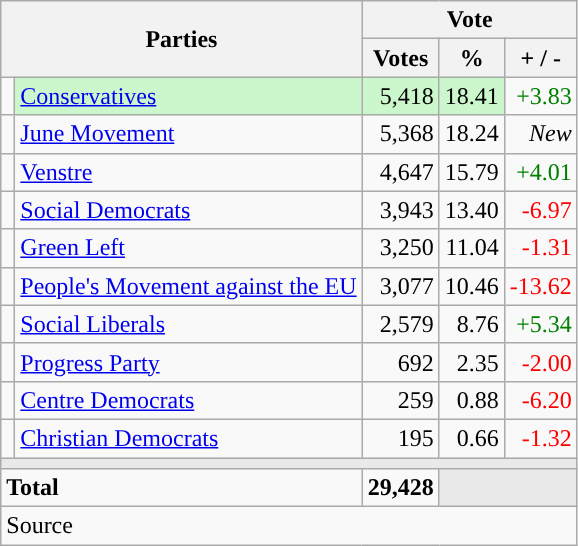<table class="wikitable" style="text-align:right;">
<tr>
<th style="text-align:centre;" rowspan="2" colspan="2" width="225">Parties</th>
<th colspan="3">Vote</th>
</tr>
<tr>
<th width="15">Votes</th>
<th width="15">%</th>
<th width="15">+ / -</th>
</tr>
<tr>
<td width="2" style="color:inherit;background:"></td>
<td bgcolor=#ccf7cc   align="left"><a href='#'>Conservatives</a></td>
<td bgcolor=#ccf7cc>5,418</td>
<td bgcolor=#ccf7cc>18.41</td>
<td style=color:green;>+3.83</td>
</tr>
<tr>
<td width="2" style="color:inherit;background:"></td>
<td align="left"><a href='#'>June Movement</a></td>
<td>5,368</td>
<td>18.24</td>
<td><em>New</em></td>
</tr>
<tr>
<td width="2" style="color:inherit;background:"></td>
<td align="left"><a href='#'>Venstre</a></td>
<td>4,647</td>
<td>15.79</td>
<td style=color:green;>+4.01</td>
</tr>
<tr>
<td width="2" style="color:inherit;background:"></td>
<td align="left"><a href='#'>Social Democrats</a></td>
<td>3,943</td>
<td>13.40</td>
<td style=color:red;>-6.97</td>
</tr>
<tr>
<td width="2" style="color:inherit;background:"></td>
<td align="left"><a href='#'>Green Left</a></td>
<td>3,250</td>
<td>11.04</td>
<td style=color:red;>-1.31</td>
</tr>
<tr>
<td width="2" style="color:inherit;background:"></td>
<td align="left"><a href='#'>People's Movement against the EU</a></td>
<td>3,077</td>
<td>10.46</td>
<td style=color:red;>-13.62</td>
</tr>
<tr>
<td width="2" style="color:inherit;background:"></td>
<td align="left"><a href='#'>Social Liberals</a></td>
<td>2,579</td>
<td>8.76</td>
<td style=color:green;>+5.34</td>
</tr>
<tr>
<td width="2" style="color:inherit;background:"></td>
<td align="left"><a href='#'>Progress Party</a></td>
<td>692</td>
<td>2.35</td>
<td style=color:red;>-2.00</td>
</tr>
<tr>
<td width="2" style="color:inherit;background:"></td>
<td align="left"><a href='#'>Centre Democrats</a></td>
<td>259</td>
<td>0.88</td>
<td style=color:red;>-6.20</td>
</tr>
<tr>
<td width="2" style="color:inherit;background:"></td>
<td align="left"><a href='#'>Christian Democrats</a></td>
<td>195</td>
<td>0.66</td>
<td style=color:red;>-1.32</td>
</tr>
<tr>
<td colspan="7" bgcolor="#E9E9E9"></td>
</tr>
<tr>
<td align="left" colspan="2"><strong>Total</strong></td>
<td><strong>29,428</strong></td>
<td bgcolor="#E9E9E9" colspan="2"></td>
</tr>
<tr>
<td align="left" colspan="6">Source</td>
</tr>
</table>
